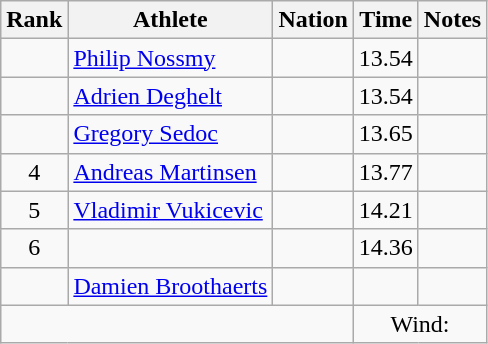<table class="wikitable sortable" style="text-align:center;">
<tr>
<th scope="col" style="width: 10px;">Rank</th>
<th scope="col">Athlete</th>
<th scope="col">Nation</th>
<th scope="col">Time</th>
<th scope="col">Notes</th>
</tr>
<tr>
<td></td>
<td align=left><a href='#'>Philip Nossmy</a></td>
<td align=left></td>
<td>13.54</td>
<td></td>
</tr>
<tr>
<td></td>
<td align=left><a href='#'>Adrien Deghelt</a></td>
<td align=left></td>
<td>13.54</td>
<td></td>
</tr>
<tr>
<td></td>
<td align=left><a href='#'>Gregory Sedoc</a></td>
<td align=left></td>
<td>13.65</td>
<td></td>
</tr>
<tr>
<td>4</td>
<td align=left><a href='#'>Andreas Martinsen</a></td>
<td align=left></td>
<td>13.77</td>
<td></td>
</tr>
<tr>
<td>5</td>
<td align=left><a href='#'>Vladimir Vukicevic</a></td>
<td align=left></td>
<td>14.21</td>
<td></td>
</tr>
<tr>
<td>6</td>
<td align=left></td>
<td align=left></td>
<td>14.36</td>
<td></td>
</tr>
<tr>
<td></td>
<td align=left><a href='#'>Damien Broothaerts</a></td>
<td align=left></td>
<td></td>
<td></td>
</tr>
<tr class="sortbottom">
<td colspan="3"></td>
<td colspan="2">Wind: </td>
</tr>
</table>
